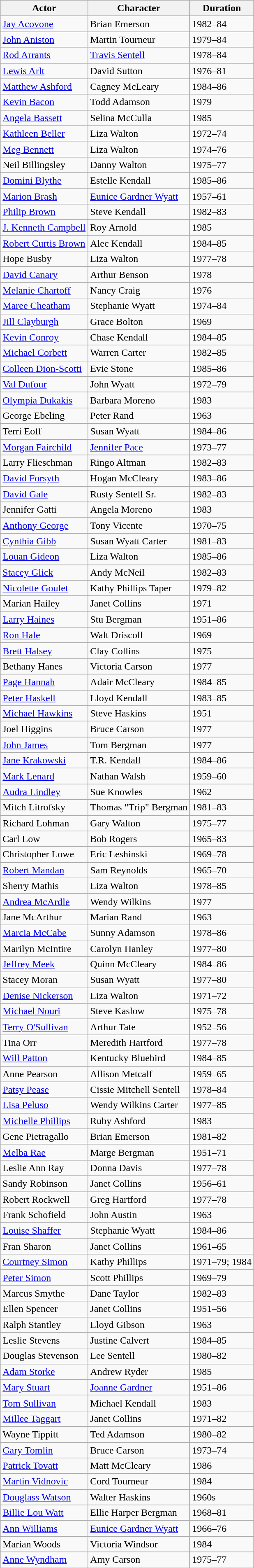<table class="wikitable sortable">
<tr>
<th>Actor</th>
<th>Character</th>
<th>Duration</th>
</tr>
<tr>
<td><a href='#'>Jay Acovone</a></td>
<td>Brian Emerson</td>
<td>1982–84</td>
</tr>
<tr>
<td><a href='#'>John Aniston</a></td>
<td>Martin Tourneur</td>
<td>1979–84</td>
</tr>
<tr>
<td><a href='#'>Rod Arrants</a></td>
<td><a href='#'>Travis Sentell</a></td>
<td>1978–84</td>
</tr>
<tr>
<td><a href='#'>Lewis Arlt</a></td>
<td>David Sutton</td>
<td>1976–81</td>
</tr>
<tr>
<td><a href='#'>Matthew Ashford</a></td>
<td>Cagney McLeary</td>
<td>1984–86</td>
</tr>
<tr>
<td><a href='#'>Kevin Bacon</a></td>
<td>Todd Adamson</td>
<td>1979</td>
</tr>
<tr>
<td><a href='#'>Angela Bassett</a></td>
<td>Selina McCulla</td>
<td>1985</td>
</tr>
<tr>
<td><a href='#'>Kathleen Beller</a></td>
<td>Liza Walton</td>
<td>1972–74</td>
</tr>
<tr>
<td><a href='#'>Meg Bennett</a></td>
<td>Liza Walton</td>
<td>1974–76</td>
</tr>
<tr>
<td>Neil Billingsley</td>
<td>Danny Walton</td>
<td>1975–77</td>
</tr>
<tr>
<td><a href='#'>Domini Blythe</a></td>
<td>Estelle Kendall</td>
<td>1985–86</td>
</tr>
<tr>
<td><a href='#'>Marion Brash</a></td>
<td><a href='#'>Eunice Gardner Wyatt</a></td>
<td>1957–61</td>
</tr>
<tr>
<td><a href='#'>Philip Brown</a></td>
<td>Steve Kendall</td>
<td>1982–83</td>
</tr>
<tr>
<td><a href='#'>J. Kenneth Campbell</a></td>
<td>Roy Arnold</td>
<td>1985</td>
</tr>
<tr>
<td><a href='#'>Robert Curtis Brown</a></td>
<td>Alec Kendall</td>
<td>1984–85</td>
</tr>
<tr>
<td>Hope Busby</td>
<td>Liza Walton</td>
<td>1977–78</td>
</tr>
<tr>
<td><a href='#'>David Canary</a></td>
<td>Arthur Benson</td>
<td>1978</td>
</tr>
<tr>
<td><a href='#'>Melanie Chartoff</a></td>
<td>Nancy Craig</td>
<td>1976</td>
</tr>
<tr>
<td><a href='#'>Maree Cheatham</a></td>
<td>Stephanie Wyatt</td>
<td>1974–84</td>
</tr>
<tr>
<td><a href='#'>Jill Clayburgh</a></td>
<td>Grace Bolton</td>
<td>1969</td>
</tr>
<tr>
<td><a href='#'>Kevin Conroy</a></td>
<td>Chase Kendall</td>
<td>1984–85</td>
</tr>
<tr>
<td><a href='#'>Michael Corbett</a></td>
<td>Warren Carter</td>
<td>1982–85</td>
</tr>
<tr>
<td><a href='#'>Colleen Dion-Scotti</a></td>
<td>Evie Stone</td>
<td>1985–86</td>
</tr>
<tr>
<td><a href='#'>Val Dufour</a></td>
<td>John Wyatt</td>
<td>1972–79</td>
</tr>
<tr>
<td><a href='#'>Olympia Dukakis</a></td>
<td>Barbara Moreno</td>
<td>1983</td>
</tr>
<tr>
<td>George Ebeling</td>
<td>Peter Rand</td>
<td>1963</td>
</tr>
<tr>
<td>Terri Eoff</td>
<td>Susan Wyatt</td>
<td>1984–86</td>
</tr>
<tr>
<td><a href='#'>Morgan Fairchild</a></td>
<td><a href='#'>Jennifer Pace</a></td>
<td>1973–77</td>
</tr>
<tr>
<td>Larry Flieschman</td>
<td>Ringo Altman</td>
<td>1982–83</td>
</tr>
<tr>
<td><a href='#'>David Forsyth</a></td>
<td>Hogan McCleary</td>
<td>1983–86</td>
</tr>
<tr>
<td><a href='#'>David Gale</a></td>
<td>Rusty Sentell Sr.</td>
<td>1982–83</td>
</tr>
<tr>
<td>Jennifer Gatti</td>
<td>Angela Moreno</td>
<td>1983</td>
</tr>
<tr>
<td><a href='#'>Anthony George</a></td>
<td>Tony Vicente</td>
<td>1970–75</td>
</tr>
<tr>
<td><a href='#'>Cynthia Gibb</a></td>
<td>Susan Wyatt Carter</td>
<td>1981–83</td>
</tr>
<tr>
<td><a href='#'>Louan Gideon</a></td>
<td>Liza Walton</td>
<td>1985–86</td>
</tr>
<tr>
<td><a href='#'>Stacey Glick</a></td>
<td>Andy McNeil</td>
<td>1982–83</td>
</tr>
<tr>
<td><a href='#'>Nicolette Goulet</a></td>
<td>Kathy Phillips Taper</td>
<td>1979–82</td>
</tr>
<tr>
<td>Marian Hailey</td>
<td>Janet Collins</td>
<td>1971</td>
</tr>
<tr>
<td><a href='#'>Larry Haines</a></td>
<td>Stu Bergman</td>
<td>1951–86</td>
</tr>
<tr>
<td><a href='#'>Ron Hale</a></td>
<td>Walt Driscoll</td>
<td>1969</td>
</tr>
<tr>
<td><a href='#'>Brett Halsey</a></td>
<td>Clay Collins</td>
<td>1975</td>
</tr>
<tr>
<td>Bethany Hanes</td>
<td>Victoria Carson</td>
<td>1977</td>
</tr>
<tr>
<td><a href='#'>Page Hannah</a></td>
<td>Adair McCleary</td>
<td>1984–85</td>
</tr>
<tr>
<td><a href='#'>Peter Haskell</a></td>
<td>Lloyd Kendall</td>
<td>1983–85</td>
</tr>
<tr>
<td><a href='#'>Michael Hawkins</a></td>
<td>Steve Haskins</td>
<td>1951</td>
</tr>
<tr>
<td>Joel Higgins</td>
<td>Bruce Carson</td>
<td>1977</td>
</tr>
<tr>
<td><a href='#'>John James</a></td>
<td>Tom Bergman</td>
<td>1977</td>
</tr>
<tr>
<td><a href='#'>Jane Krakowski</a></td>
<td>T.R. Kendall</td>
<td>1984–86</td>
</tr>
<tr>
<td><a href='#'>Mark Lenard</a></td>
<td>Nathan Walsh</td>
<td>1959–60</td>
</tr>
<tr>
<td><a href='#'>Audra Lindley</a></td>
<td>Sue Knowles</td>
<td>1962</td>
</tr>
<tr>
<td>Mitch Litrofsky</td>
<td>Thomas "Trip" Bergman</td>
<td>1981–83</td>
</tr>
<tr>
<td>Richard Lohman</td>
<td>Gary Walton</td>
<td>1975–77</td>
</tr>
<tr>
<td>Carl Low</td>
<td>Bob Rogers</td>
<td>1965–83</td>
</tr>
<tr>
<td>Christopher Lowe</td>
<td>Eric Leshinski</td>
<td>1969–78</td>
</tr>
<tr>
<td><a href='#'>Robert Mandan</a></td>
<td>Sam Reynolds</td>
<td>1965–70</td>
</tr>
<tr>
<td>Sherry Mathis</td>
<td>Liza Walton</td>
<td>1978–85</td>
</tr>
<tr>
<td><a href='#'>Andrea McArdle</a></td>
<td>Wendy Wilkins</td>
<td>1977</td>
</tr>
<tr>
<td>Jane McArthur</td>
<td>Marian Rand</td>
<td>1963</td>
</tr>
<tr>
<td><a href='#'>Marcia McCabe</a></td>
<td>Sunny Adamson</td>
<td>1978–86</td>
</tr>
<tr>
<td>Marilyn McIntire</td>
<td>Carolyn Hanley</td>
<td>1977–80</td>
</tr>
<tr>
<td><a href='#'>Jeffrey Meek</a></td>
<td>Quinn McCleary</td>
<td>1984–86</td>
</tr>
<tr>
<td>Stacey Moran</td>
<td>Susan Wyatt</td>
<td>1977–80</td>
</tr>
<tr>
<td><a href='#'>Denise Nickerson</a></td>
<td>Liza Walton</td>
<td>1971–72</td>
</tr>
<tr>
<td><a href='#'>Michael Nouri</a></td>
<td>Steve Kaslow</td>
<td>1975–78</td>
</tr>
<tr>
<td><a href='#'>Terry O'Sullivan</a></td>
<td>Arthur Tate</td>
<td>1952–56</td>
</tr>
<tr>
<td>Tina Orr</td>
<td>Meredith Hartford</td>
<td>1977–78</td>
</tr>
<tr>
<td><a href='#'>Will Patton</a></td>
<td>Kentucky Bluebird</td>
<td>1984–85</td>
</tr>
<tr>
<td>Anne Pearson</td>
<td>Allison Metcalf</td>
<td>1959–65</td>
</tr>
<tr>
<td><a href='#'>Patsy Pease</a></td>
<td>Cissie Mitchell Sentell</td>
<td>1978–84</td>
</tr>
<tr>
<td><a href='#'>Lisa Peluso</a></td>
<td>Wendy Wilkins Carter</td>
<td>1977–85</td>
</tr>
<tr>
<td><a href='#'>Michelle Phillips</a></td>
<td>Ruby Ashford</td>
<td>1983</td>
</tr>
<tr>
<td>Gene Pietragallo</td>
<td>Brian Emerson</td>
<td>1981–82</td>
</tr>
<tr>
<td><a href='#'>Melba Rae</a></td>
<td>Marge Bergman</td>
<td>1951–71</td>
</tr>
<tr>
<td>Leslie Ann Ray</td>
<td>Donna Davis</td>
<td>1977–78</td>
</tr>
<tr>
<td>Sandy Robinson</td>
<td>Janet Collins</td>
<td>1956–61</td>
</tr>
<tr>
<td>Robert Rockwell</td>
<td>Greg Hartford</td>
<td>1977–78</td>
</tr>
<tr>
<td>Frank Schofield</td>
<td>John Austin</td>
<td>1963</td>
</tr>
<tr>
<td><a href='#'>Louise Shaffer</a></td>
<td>Stephanie Wyatt</td>
<td>1984–86</td>
</tr>
<tr>
<td>Fran Sharon</td>
<td>Janet Collins</td>
<td>1961–65</td>
</tr>
<tr>
<td><a href='#'>Courtney Simon</a></td>
<td>Kathy Phillips</td>
<td>1971–79; 1984</td>
</tr>
<tr>
<td><a href='#'>Peter Simon</a></td>
<td>Scott Phillips</td>
<td>1969–79</td>
</tr>
<tr>
<td>Marcus Smythe</td>
<td>Dane Taylor</td>
<td>1982–83</td>
</tr>
<tr>
<td>Ellen Spencer</td>
<td>Janet Collins</td>
<td>1951–56</td>
</tr>
<tr>
<td>Ralph Stantley</td>
<td>Lloyd Gibson</td>
<td>1963</td>
</tr>
<tr>
<td>Leslie Stevens</td>
<td>Justine Calvert</td>
<td>1984–85</td>
</tr>
<tr>
<td>Douglas Stevenson</td>
<td>Lee Sentell</td>
<td>1980–82</td>
</tr>
<tr>
<td><a href='#'>Adam Storke</a></td>
<td>Andrew Ryder</td>
<td>1985</td>
</tr>
<tr>
<td><a href='#'>Mary Stuart</a></td>
<td><a href='#'>Joanne Gardner</a></td>
<td>1951–86</td>
</tr>
<tr>
<td><a href='#'>Tom Sullivan</a></td>
<td>Michael Kendall</td>
<td>1983</td>
</tr>
<tr>
<td><a href='#'>Millee Taggart</a></td>
<td>Janet Collins</td>
<td>1971–82</td>
</tr>
<tr>
<td>Wayne Tippitt</td>
<td>Ted Adamson</td>
<td>1980–82</td>
</tr>
<tr>
<td><a href='#'>Gary Tomlin</a></td>
<td>Bruce Carson</td>
<td>1973–74</td>
</tr>
<tr>
<td><a href='#'>Patrick Tovatt</a></td>
<td>Matt McCleary</td>
<td>1986</td>
</tr>
<tr>
<td><a href='#'>Martin Vidnovic</a></td>
<td>Cord Tourneur</td>
<td>1984</td>
</tr>
<tr>
<td><a href='#'>Douglass Watson</a></td>
<td>Walter Haskins</td>
<td>1960s</td>
</tr>
<tr>
<td><a href='#'>Billie Lou Watt</a></td>
<td>Ellie Harper Bergman</td>
<td>1968–81</td>
</tr>
<tr>
<td><a href='#'>Ann Williams</a></td>
<td><a href='#'>Eunice Gardner Wyatt</a></td>
<td>1966–76</td>
</tr>
<tr>
<td>Marian Woods</td>
<td>Victoria Windsor</td>
<td>1984</td>
</tr>
<tr>
<td><a href='#'>Anne Wyndham</a></td>
<td>Amy Carson</td>
<td>1975–77</td>
</tr>
</table>
